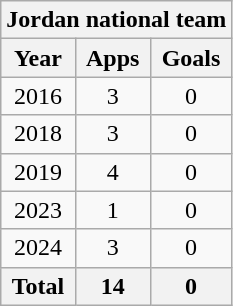<table class="wikitable" style="text-align:center">
<tr>
<th colspan=3>Jordan national team</th>
</tr>
<tr>
<th>Year</th>
<th>Apps</th>
<th>Goals</th>
</tr>
<tr>
<td>2016</td>
<td>3</td>
<td>0</td>
</tr>
<tr>
<td>2018</td>
<td>3</td>
<td>0</td>
</tr>
<tr>
<td>2019</td>
<td>4</td>
<td>0</td>
</tr>
<tr>
<td>2023</td>
<td>1</td>
<td>0</td>
</tr>
<tr>
<td>2024</td>
<td>3</td>
<td>0</td>
</tr>
<tr>
<th>Total</th>
<th>14</th>
<th>0</th>
</tr>
</table>
